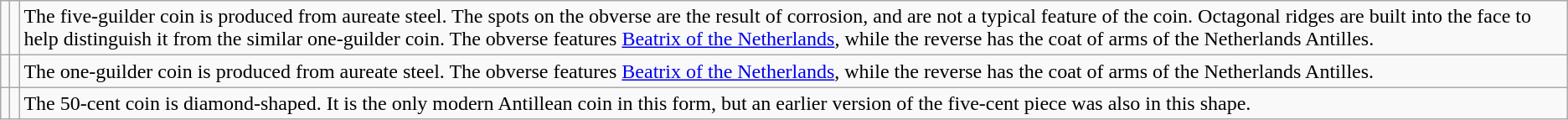<table class="wikitable">
<tr>
<td align="center"></td>
<td align="center"></td>
<td>The five-guilder coin is produced from aureate steel. The spots on the obverse are the result of corrosion, and are not a typical feature of the coin. Octagonal ridges are built into the face to help distinguish it from the similar one-guilder coin. The obverse features <a href='#'>Beatrix of the Netherlands</a>, while the reverse has the coat of arms of the Netherlands Antilles.</td>
</tr>
<tr>
<td align="center"></td>
<td align="center"></td>
<td>The one-guilder coin is produced from aureate steel. The obverse features <a href='#'>Beatrix of the Netherlands</a>, while the reverse has the coat of arms of the Netherlands Antilles.</td>
</tr>
<tr>
<td align="center"></td>
<td align="center"></td>
<td>The 50-cent coin is diamond-shaped. It is the only modern Antillean coin in this form, but an earlier version of the five-cent piece was also in this shape.</td>
</tr>
</table>
